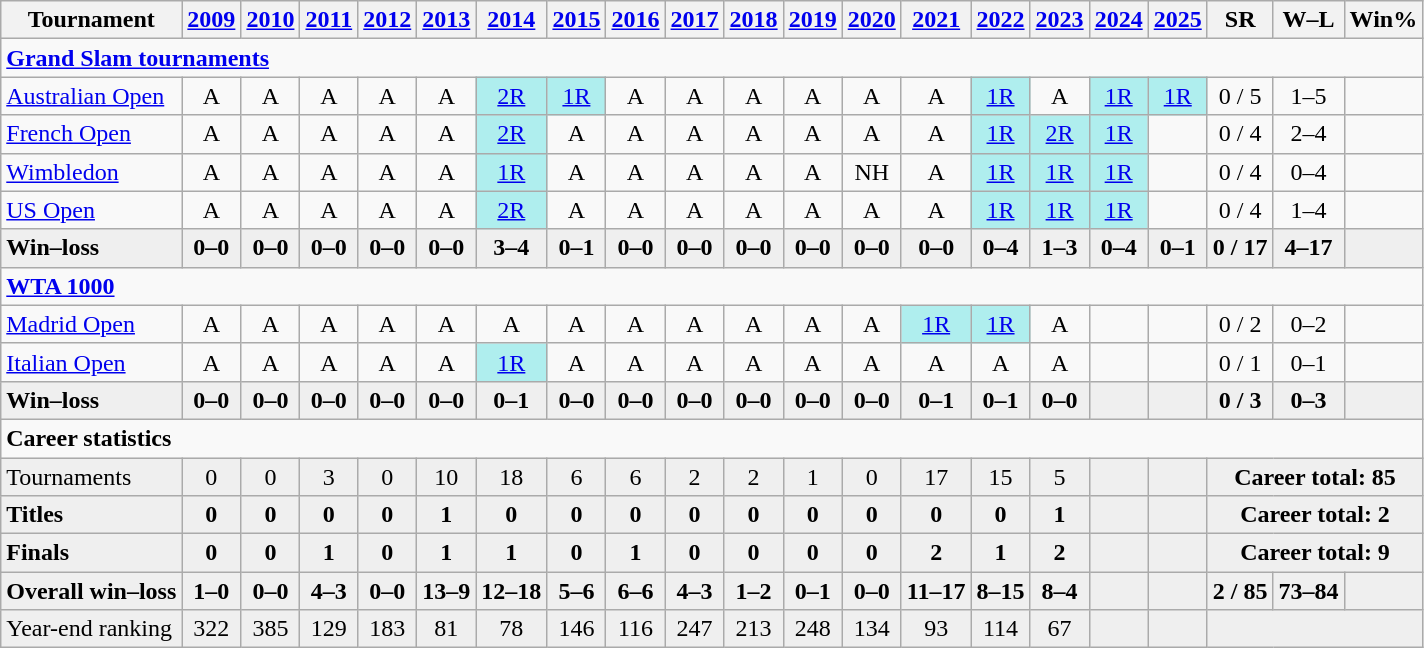<table class="wikitable" style="text-align:center;">
<tr>
<th>Tournament</th>
<th><a href='#'>2009</a></th>
<th><a href='#'>2010</a></th>
<th><a href='#'>2011</a></th>
<th><a href='#'>2012</a></th>
<th><a href='#'>2013</a></th>
<th><a href='#'>2014</a></th>
<th><a href='#'>2015</a></th>
<th><a href='#'>2016</a></th>
<th><a href='#'>2017</a></th>
<th><a href='#'>2018</a></th>
<th><a href='#'>2019</a></th>
<th><a href='#'>2020</a></th>
<th><a href='#'>2021</a></th>
<th><a href='#'>2022</a></th>
<th><a href='#'>2023</a></th>
<th><a href='#'>2024</a></th>
<th><a href='#'>2025</a></th>
<th>SR</th>
<th>W–L</th>
<th>Win%</th>
</tr>
<tr>
<td colspan="21" align="left"><strong><a href='#'>Grand Slam tournaments</a></strong></td>
</tr>
<tr>
<td align="left"><a href='#'>Australian Open</a></td>
<td>A</td>
<td>A</td>
<td>A</td>
<td>A</td>
<td>A</td>
<td bgcolor="afeeee"><a href='#'>2R</a></td>
<td bgcolor="afeeee"><a href='#'>1R</a></td>
<td>A</td>
<td>A</td>
<td>A</td>
<td>A</td>
<td>A</td>
<td>A</td>
<td bgcolor="afeeee"><a href='#'>1R</a></td>
<td>A</td>
<td bgcolor="afeeee"><a href='#'>1R</a></td>
<td bgcolor="afeeee"><a href='#'>1R</a></td>
<td>0 / 5</td>
<td>1–5</td>
<td></td>
</tr>
<tr>
<td align="left"><a href='#'>French Open</a></td>
<td>A</td>
<td>A</td>
<td>A</td>
<td>A</td>
<td>A</td>
<td bgcolor="afeeee"><a href='#'>2R</a></td>
<td>A</td>
<td>A</td>
<td>A</td>
<td>A</td>
<td>A</td>
<td>A</td>
<td>A</td>
<td bgcolor="afeeee"><a href='#'>1R</a></td>
<td bgcolor="afeeee"><a href='#'>2R</a></td>
<td bgcolor="afeeee"><a href='#'>1R</a></td>
<td></td>
<td>0 / 4</td>
<td>2–4</td>
<td></td>
</tr>
<tr>
<td align="left"><a href='#'>Wimbledon</a></td>
<td>A</td>
<td>A</td>
<td>A</td>
<td>A</td>
<td>A</td>
<td bgcolor="afeeee"><a href='#'>1R</a></td>
<td>A</td>
<td>A</td>
<td>A</td>
<td>A</td>
<td>A</td>
<td>NH</td>
<td>A</td>
<td bgcolor="afeeee"><a href='#'>1R</a></td>
<td bgcolor="afeeee"><a href='#'>1R</a></td>
<td bgcolor="afeeee"><a href='#'>1R</a></td>
<td></td>
<td>0 / 4</td>
<td>0–4</td>
<td></td>
</tr>
<tr>
<td align="left"><a href='#'>US Open</a></td>
<td>A</td>
<td>A</td>
<td>A</td>
<td>A</td>
<td>A</td>
<td bgcolor="afeeee"><a href='#'>2R</a></td>
<td>A</td>
<td>A</td>
<td>A</td>
<td>A</td>
<td>A</td>
<td>A</td>
<td>A</td>
<td style="background:#afeeee"><a href='#'>1R</a></td>
<td style="background:#afeeee"><a href='#'>1R</a></td>
<td style="background:#afeeee"><a href='#'>1R</a></td>
<td></td>
<td>0 / 4</td>
<td>1–4</td>
<td></td>
</tr>
<tr style="background:#efefef; font-weight:bold;">
<td style="text-align:left">Win–loss</td>
<td>0–0</td>
<td>0–0</td>
<td>0–0</td>
<td>0–0</td>
<td>0–0</td>
<td>3–4</td>
<td>0–1</td>
<td>0–0</td>
<td>0–0</td>
<td>0–0</td>
<td>0–0</td>
<td>0–0</td>
<td>0–0</td>
<td>0–4</td>
<td>1–3</td>
<td>0–4</td>
<td>0–1</td>
<td>0 / 17</td>
<td>4–17</td>
<td></td>
</tr>
<tr>
<td colspan="21" align="left"><strong><a href='#'>WTA 1000</a></strong></td>
</tr>
<tr>
<td align="left"><a href='#'>Madrid Open</a></td>
<td>A</td>
<td>A</td>
<td>A</td>
<td>A</td>
<td>A</td>
<td>A</td>
<td>A</td>
<td>A</td>
<td>A</td>
<td>A</td>
<td>A</td>
<td>A</td>
<td bgcolor="afeeee"><a href='#'>1R</a></td>
<td bgcolor="afeeee"><a href='#'>1R</a></td>
<td>A</td>
<td></td>
<td></td>
<td>0 / 2</td>
<td>0–2</td>
<td></td>
</tr>
<tr>
<td align="left"><a href='#'>Italian Open</a></td>
<td>A</td>
<td>A</td>
<td>A</td>
<td>A</td>
<td>A</td>
<td bgcolor="afeeee"><a href='#'>1R</a></td>
<td>A</td>
<td>A</td>
<td>A</td>
<td>A</td>
<td>A</td>
<td>A</td>
<td>A</td>
<td>A</td>
<td>A</td>
<td></td>
<td></td>
<td>0 / 1</td>
<td>0–1</td>
<td></td>
</tr>
<tr style="background:#efefef; font-weight:bold;">
<td align=left>Win–loss</td>
<td>0–0</td>
<td>0–0</td>
<td>0–0</td>
<td>0–0</td>
<td>0–0</td>
<td>0–1</td>
<td>0–0</td>
<td>0–0</td>
<td>0–0</td>
<td>0–0</td>
<td>0–0</td>
<td>0–0</td>
<td>0–1</td>
<td>0–1</td>
<td>0–0</td>
<td></td>
<td></td>
<td>0 / 3</td>
<td>0–3</td>
<td></td>
</tr>
<tr>
<td colspan="21" align="left"><strong>Career statistics</strong></td>
</tr>
<tr bgcolor=efefef>
<td align=left>Tournaments</td>
<td>0</td>
<td>0</td>
<td>3</td>
<td>0</td>
<td>10</td>
<td>18</td>
<td>6</td>
<td>6</td>
<td>2</td>
<td>2</td>
<td>1</td>
<td>0</td>
<td>17</td>
<td>15</td>
<td>5</td>
<td></td>
<td></td>
<td colspan="3"><strong>Career total: 85</strong></td>
</tr>
<tr style="background:#efefef; font-weight:bold;">
<td align=left>Titles</td>
<td>0</td>
<td>0</td>
<td>0</td>
<td>0</td>
<td>1</td>
<td>0</td>
<td>0</td>
<td>0</td>
<td>0</td>
<td>0</td>
<td>0</td>
<td>0</td>
<td>0</td>
<td>0</td>
<td>1</td>
<td></td>
<td></td>
<td colspan="3">Career total: 2</td>
</tr>
<tr style="background:#efefef; font-weight:bold;">
<td align=left>Finals</td>
<td>0</td>
<td>0</td>
<td>1</td>
<td>0</td>
<td>1</td>
<td>1</td>
<td>0</td>
<td>1</td>
<td>0</td>
<td>0</td>
<td>0</td>
<td>0</td>
<td>2</td>
<td>1</td>
<td>2</td>
<td></td>
<td></td>
<td colspan="3">Career total: 9</td>
</tr>
<tr style="background:#efefef; font-weight:bold;">
<td align=left>Overall win–loss</td>
<td>1–0</td>
<td>0–0</td>
<td>4–3</td>
<td>0–0</td>
<td>13–9</td>
<td>12–18</td>
<td>5–6</td>
<td>6–6</td>
<td>4–3</td>
<td>1–2</td>
<td>0–1</td>
<td>0–0</td>
<td>11–17</td>
<td>8–15</td>
<td>8–4</td>
<td></td>
<td></td>
<td>2 / 85</td>
<td>73–84</td>
<td></td>
</tr>
<tr bgcolor=efefef>
<td align=left>Year-end ranking</td>
<td>322</td>
<td>385</td>
<td>129</td>
<td>183</td>
<td>81</td>
<td>78</td>
<td>146</td>
<td>116</td>
<td>247</td>
<td>213</td>
<td>248</td>
<td>134</td>
<td>93</td>
<td>114</td>
<td>67</td>
<td></td>
<td></td>
<td colspan="3"></td>
</tr>
</table>
